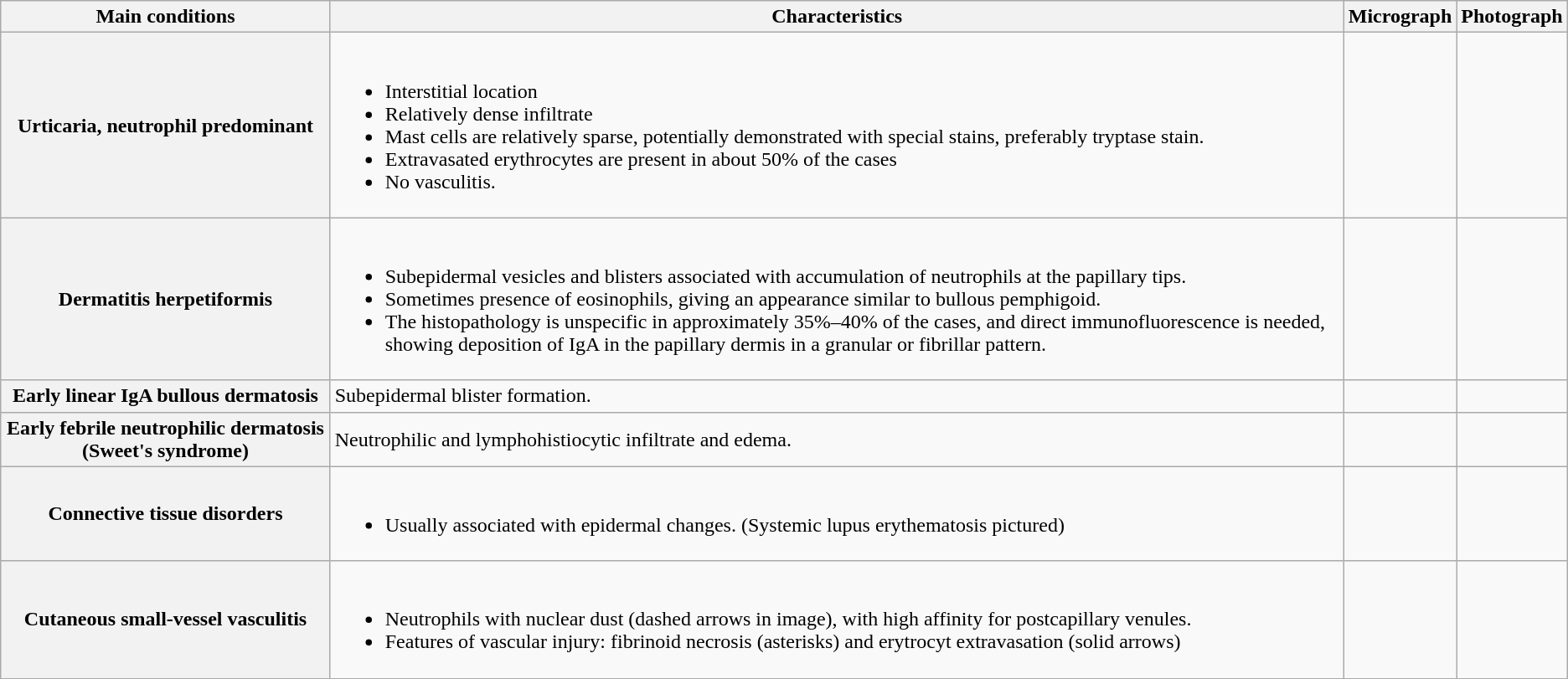<table class="wikitable">
<tr>
<th>Main conditions</th>
<th>Characteristics</th>
<th>Micrograph</th>
<th>Photograph</th>
</tr>
<tr>
<th>Urticaria, neutrophil predominant</th>
<td><br><ul><li>Interstitial location</li><li>Relatively dense infiltrate</li><li>Mast cells are relatively sparse, potentially demonstrated with special stains, preferably tryptase stain.</li><li>Extravasated erythrocytes are present in about 50% of the cases </li><li>No vasculitis.</li></ul></td>
<td></td>
<td></td>
</tr>
<tr>
<th>Dermatitis herpetiformis</th>
<td><br><ul><li>Subepidermal vesicles and blisters associated with accumulation of neutrophils at the papillary tips.</li><li>Sometimes presence of eosinophils, giving an appearance similar to bullous pemphigoid.</li><li>The histopathology is unspecific in approximately 35%–40% of the cases, and direct immunofluorescence is needed, showing deposition of IgA in the papillary dermis in a granular or fibrillar pattern.</li></ul></td>
<td></td>
<td></td>
</tr>
<tr>
<th>Early linear IgA bullous dermatosis</th>
<td>Subepidermal blister formation.</td>
<td></td>
<td></td>
</tr>
<tr>
<th>Early febrile neutrophilic dermatosis (Sweet's syndrome)</th>
<td>Neutrophilic and lymphohistiocytic infiltrate and edema.</td>
<td></td>
<td></td>
</tr>
<tr>
<th>Connective tissue disorders</th>
<td><br><ul><li>Usually associated with epidermal changes. (Systemic lupus erythematosis pictured)</li></ul></td>
<td></td>
<td></td>
</tr>
<tr>
<th>Cutaneous small-vessel vasculitis</th>
<td><br><ul><li>Neutrophils with nuclear dust (dashed arrows in image), with high affinity for postcapillary venules.</li><li>Features of vascular injury: fibrinoid necrosis (asterisks) and erytrocyt extravasation (solid arrows)</li></ul></td>
<td></td>
<td></td>
</tr>
</table>
